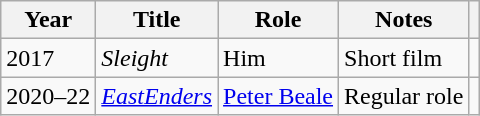<table class="wikitable sortable plainrowheaders">
<tr>
<th scope="col">Year</th>
<th scope="col">Title</th>
<th scope="col">Role</th>
<th scope="col" class="unsortable">Notes</th>
<th scope="col" class="unsortable"></th>
</tr>
<tr>
<td>2017</td>
<td><em>Sleight</em></td>
<td>Him</td>
<td>Short film</td>
<td style="text-align:center;"></td>
</tr>
<tr>
<td>2020–22</td>
<td><em><a href='#'>EastEnders</a></em></td>
<td><a href='#'>Peter Beale</a></td>
<td>Regular role</td>
<td style="text-align:center;"></td>
</tr>
</table>
